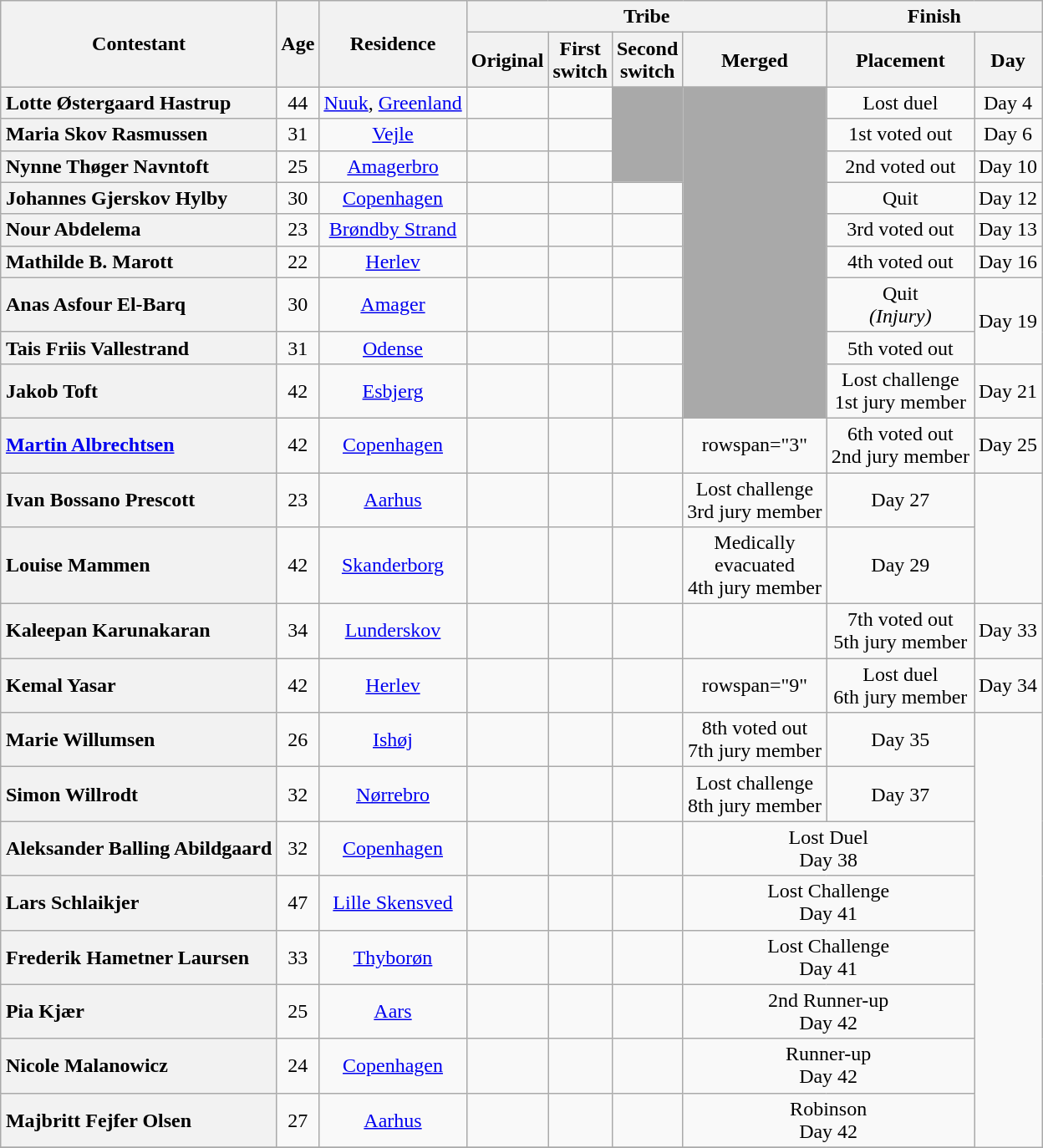<table class="wikitable sortable" style="margin:auto; text-align:center">
<tr>
<th rowspan="2" scope="col">Contestant</th>
<th rowspan="2" scope="col">Age</th>
<th rowspan="2" scope="col" class="unsortable">Residence</th>
<th colspan="4" scope="colgroup">Tribe</th>
<th colspan="2" scope="colgroup">Finish</th>
</tr>
<tr>
<th scope="col">Original</th>
<th scope="col">First<br>switch</th>
<th scope="col">Second<br>switch</th>
<th class="unsortable">Merged</th>
<th scope="col" class="unsortable">Placement</th>
<th scope="col" class="unsortable">Day</th>
</tr>
<tr>
<th scope="row" style="text-align:left;">Lotte Østergaard Hastrup</th>
<td>44</td>
<td><a href='#'>Nuuk</a>, <a href='#'>Greenland</a></td>
<td></td>
<td></td>
<td rowspan="3" style="background:darkgray; border:none;"></td>
<td rowspan="9" style="background:darkgray; border:none;"></td>
<td>Lost duel</td>
<td>Day 4</td>
</tr>
<tr>
<th scope="row" style="text-align:left;">Maria Skov Rasmussen</th>
<td>31</td>
<td><a href='#'>Vejle</a></td>
<td></td>
<td></td>
<td>1st voted out</td>
<td>Day 6</td>
</tr>
<tr>
<th scope="row" style="text-align:left;">Nynne Thøger Navntoft</th>
<td>25</td>
<td><a href='#'>Amagerbro</a></td>
<td></td>
<td></td>
<td>2nd voted out</td>
<td>Day 10</td>
</tr>
<tr>
<th scope="row" style="text-align:left;">Johannes Gjerskov Hylby</th>
<td>30</td>
<td><a href='#'>Copenhagen</a></td>
<td></td>
<td></td>
<td></td>
<td>Quit</td>
<td>Day 12</td>
</tr>
<tr>
<th scope="row" style="text-align:left;">Nour Abdelema</th>
<td>23</td>
<td><a href='#'>Brøndby Strand</a></td>
<td></td>
<td></td>
<td></td>
<td>3rd voted out</td>
<td>Day 13</td>
</tr>
<tr>
<th scope="row" style="text-align:left;">Mathilde B. Marott</th>
<td>22</td>
<td><a href='#'>Herlev</a></td>
<td></td>
<td></td>
<td></td>
<td>4th voted out</td>
<td>Day 16</td>
</tr>
<tr>
<th scope="row" style="text-align:left;">Anas Asfour El-Barq</th>
<td>30</td>
<td><a href='#'>Amager</a></td>
<td></td>
<td></td>
<td></td>
<td>Quit<br><em>(Injury)</em></td>
<td rowspan="2">Day 19</td>
</tr>
<tr>
<th scope="row" style="text-align:left;">Tais Friis Vallestrand</th>
<td>31</td>
<td><a href='#'>Odense</a></td>
<td></td>
<td></td>
<td></td>
<td>5th voted out</td>
</tr>
<tr>
<th scope="row" style="text-align:left;">Jakob Toft</th>
<td>42</td>
<td><a href='#'>Esbjerg</a></td>
<td></td>
<td></td>
<td></td>
<td>Lost challenge<br>1st jury member</td>
<td>Day 21</td>
</tr>
<tr>
<th scope="row" style="text-align:left;"><a href='#'>Martin Albrechtsen</a></th>
<td>42</td>
<td><a href='#'>Copenhagen</a></td>
<td></td>
<td></td>
<td></td>
<td>rowspan="3" </td>
<td>6th voted out<br>2nd jury member</td>
<td>Day 25</td>
</tr>
<tr>
<th scope="row" style="text-align:left;">Ivan Bossano Prescott</th>
<td>23</td>
<td><a href='#'>Aarhus</a></td>
<td></td>
<td></td>
<td></td>
<td>Lost challenge<br>3rd jury member</td>
<td>Day 27</td>
</tr>
<tr>
<th scope="row" style="text-align:left;">Louise Mammen</th>
<td>42</td>
<td><a href='#'>Skanderborg</a></td>
<td></td>
<td></td>
<td></td>
<td>Medically<br>evacuated<br>4th jury member</td>
<td>Day 29</td>
</tr>
<tr>
<th scope="row" style="text-align:left;">Kaleepan Karunakaran</th>
<td>34</td>
<td><a href='#'>Lunderskov</a></td>
<td></td>
<td></td>
<td></td>
<td></td>
<td>7th voted out<br>5th jury member</td>
<td>Day 33</td>
</tr>
<tr>
<th scope="row" style="text-align:left;">Kemal Yasar</th>
<td>42</td>
<td><a href='#'>Herlev</a></td>
<td></td>
<td></td>
<td></td>
<td>rowspan="9" </td>
<td>Lost duel<br>6th jury member</td>
<td>Day 34</td>
</tr>
<tr>
<th scope="row" style="text-align:left;">Marie Willumsen</th>
<td>26</td>
<td><a href='#'>Ishøj</a></td>
<td></td>
<td></td>
<td></td>
<td>8th voted out<br>7th jury member</td>
<td>Day 35</td>
</tr>
<tr>
<th scope="row" style="text-align:left;">Simon Willrodt</th>
<td>32</td>
<td><a href='#'>Nørrebro</a></td>
<td></td>
<td></td>
<td></td>
<td>Lost challenge<br>8th jury member</td>
<td>Day 37</td>
</tr>
<tr>
<th scope="row" style="text-align:left;">Aleksander Balling Abildgaard</th>
<td>32</td>
<td><a href='#'>Copenhagen</a></td>
<td></td>
<td></td>
<td></td>
<td colspan="2">Lost Duel<br>Day 38</td>
</tr>
<tr>
<th scope="row" style="text-align:left;">Lars Schlaikjer</th>
<td>47</td>
<td><a href='#'>Lille Skensved</a></td>
<td></td>
<td></td>
<td></td>
<td colspan="2">Lost Challenge<br>Day 41</td>
</tr>
<tr>
<th scope="row" style="text-align:left;">Frederik Hametner Laursen</th>
<td>33</td>
<td><a href='#'>Thyborøn</a></td>
<td></td>
<td></td>
<td></td>
<td colspan="2">Lost Challenge<br>Day 41</td>
</tr>
<tr>
<th scope="row" style="text-align:left;">Pia Kjær</th>
<td>25</td>
<td><a href='#'>Aars</a></td>
<td></td>
<td></td>
<td></td>
<td colspan="2">2nd Runner-up<br>Day 42</td>
</tr>
<tr>
<th scope="row" style="text-align:left;">Nicole Malanowicz</th>
<td>24</td>
<td><a href='#'>Copenhagen</a></td>
<td></td>
<td></td>
<td></td>
<td colspan="2">Runner-up<br>Day 42</td>
</tr>
<tr>
<th scope="row" style="text-align:left;">Majbritt Fejfer Olsen</th>
<td>27</td>
<td><a href='#'>Aarhus</a></td>
<td></td>
<td></td>
<td></td>
<td colspan="2">Robinson<br>Day 42</td>
</tr>
<tr>
</tr>
</table>
